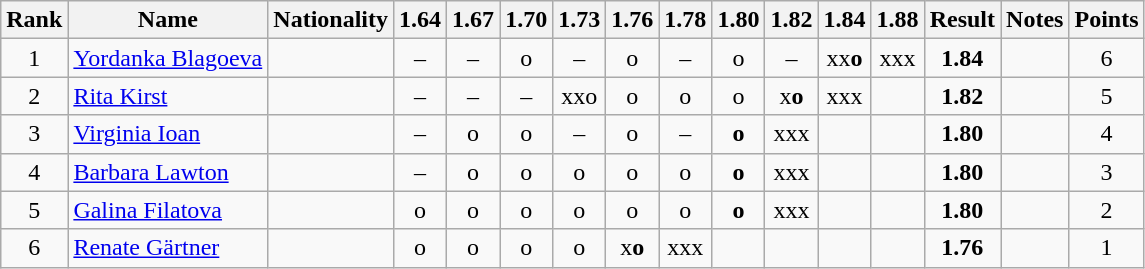<table class="wikitable sortable" style="text-align:center">
<tr>
<th>Rank</th>
<th>Name</th>
<th>Nationality</th>
<th>1.64</th>
<th>1.67</th>
<th>1.70</th>
<th>1.73</th>
<th>1.76</th>
<th>1.78</th>
<th>1.80</th>
<th>1.82</th>
<th>1.84</th>
<th>1.88</th>
<th>Result</th>
<th>Notes</th>
<th>Points</th>
</tr>
<tr>
<td>1</td>
<td align=left><a href='#'>Yordanka Blagoeva</a></td>
<td align=left></td>
<td>–</td>
<td>–</td>
<td>o</td>
<td>–</td>
<td>o</td>
<td>–</td>
<td>o</td>
<td>–</td>
<td>xx<strong>o</strong></td>
<td>xxx</td>
<td><strong>1.84</strong></td>
<td></td>
<td>6</td>
</tr>
<tr>
<td>2</td>
<td align=left><a href='#'>Rita Kirst</a></td>
<td align=left></td>
<td>–</td>
<td>–</td>
<td>–</td>
<td>xxo</td>
<td>o</td>
<td>o</td>
<td>o</td>
<td>x<strong>o</strong></td>
<td>xxx</td>
<td></td>
<td><strong>1.82</strong></td>
<td></td>
<td>5</td>
</tr>
<tr>
<td>3</td>
<td align=left><a href='#'>Virginia Ioan</a></td>
<td align=left></td>
<td>–</td>
<td>o</td>
<td>o</td>
<td>–</td>
<td>o</td>
<td>–</td>
<td><strong>o</strong></td>
<td>xxx</td>
<td></td>
<td></td>
<td><strong>1.80</strong></td>
<td></td>
<td>4</td>
</tr>
<tr>
<td>4</td>
<td align=left><a href='#'>Barbara Lawton</a></td>
<td align=left></td>
<td>–</td>
<td>o</td>
<td>o</td>
<td>o</td>
<td>o</td>
<td>o</td>
<td><strong>o</strong></td>
<td>xxx</td>
<td></td>
<td></td>
<td><strong>1.80</strong></td>
<td></td>
<td>3</td>
</tr>
<tr>
<td>5</td>
<td align=left><a href='#'>Galina Filatova</a></td>
<td align=left></td>
<td>o</td>
<td>o</td>
<td>o</td>
<td>o</td>
<td>o</td>
<td>o</td>
<td><strong>o</strong></td>
<td>xxx</td>
<td></td>
<td></td>
<td><strong>1.80</strong></td>
<td></td>
<td>2</td>
</tr>
<tr>
<td>6</td>
<td align=left><a href='#'>Renate Gärtner</a></td>
<td align=left></td>
<td>o</td>
<td>o</td>
<td>o</td>
<td>o</td>
<td>x<strong>o</strong></td>
<td>xxx</td>
<td></td>
<td></td>
<td></td>
<td></td>
<td><strong>1.76</strong></td>
<td></td>
<td>1</td>
</tr>
</table>
